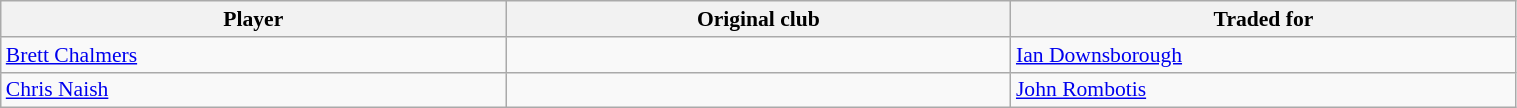<table class="wikitable" style="font-size:90%; width:80%;">
<tr>
<th style="width:15%;">Player</th>
<th style="width:15%;">Original club</th>
<th style="width:15%;">Traded for</th>
</tr>
<tr>
<td><a href='#'>Brett Chalmers</a></td>
<td></td>
<td><a href='#'>Ian Downsborough</a></td>
</tr>
<tr>
<td><a href='#'>Chris Naish</a></td>
<td></td>
<td><a href='#'>John Rombotis</a></td>
</tr>
</table>
